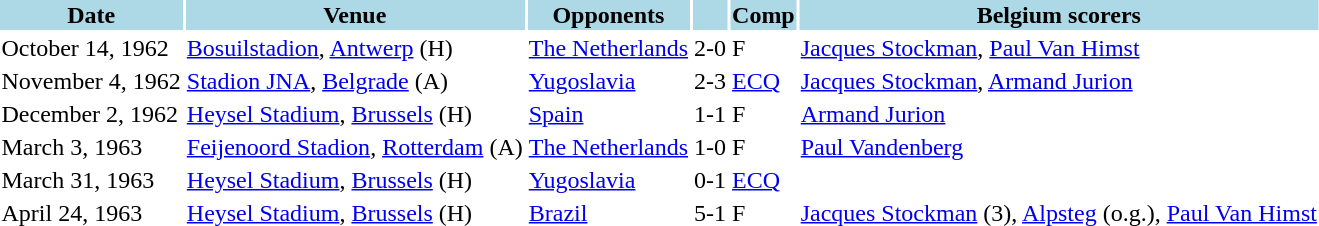<table>
<tr>
<th style="background: lightblue;">Date</th>
<th style="background: lightblue;">Venue</th>
<th style="background: lightblue;">Opponents</th>
<th style="background: lightblue;" align=center></th>
<th style="background: lightblue;" align=center>Comp</th>
<th style="background: lightblue;">Belgium scorers</th>
</tr>
<tr>
<td>October 14, 1962</td>
<td><a href='#'>Bosuilstadion</a>, <a href='#'>Antwerp</a> (H)</td>
<td><a href='#'>The Netherlands</a></td>
<td>2-0</td>
<td>F</td>
<td><a href='#'>Jacques Stockman</a>, <a href='#'>Paul Van Himst</a></td>
</tr>
<tr>
<td>November 4, 1962</td>
<td><a href='#'>Stadion JNA</a>, <a href='#'>Belgrade</a> (A)</td>
<td><a href='#'>Yugoslavia</a></td>
<td>2-3</td>
<td><a href='#'>ECQ</a></td>
<td><a href='#'>Jacques Stockman</a>, <a href='#'>Armand Jurion</a></td>
</tr>
<tr>
<td>December 2, 1962</td>
<td><a href='#'>Heysel Stadium</a>, <a href='#'>Brussels</a> (H)</td>
<td><a href='#'>Spain</a></td>
<td>1-1</td>
<td>F</td>
<td><a href='#'>Armand Jurion</a></td>
</tr>
<tr>
<td>March 3, 1963</td>
<td><a href='#'>Feijenoord Stadion</a>, <a href='#'>Rotterdam</a> (A)</td>
<td><a href='#'>The Netherlands</a></td>
<td>1-0</td>
<td>F</td>
<td><a href='#'>Paul Vandenberg</a></td>
</tr>
<tr>
<td>March 31, 1963</td>
<td><a href='#'>Heysel Stadium</a>, <a href='#'>Brussels</a> (H)</td>
<td><a href='#'>Yugoslavia</a></td>
<td>0-1</td>
<td><a href='#'>ECQ</a></td>
<td></td>
</tr>
<tr>
<td>April 24, 1963</td>
<td><a href='#'>Heysel Stadium</a>, <a href='#'>Brussels</a> (H)</td>
<td><a href='#'>Brazil</a></td>
<td>5-1</td>
<td>F</td>
<td><a href='#'>Jacques Stockman</a> (3), <a href='#'>Alpsteg</a> (o.g.), <a href='#'>Paul Van Himst</a></td>
</tr>
</table>
